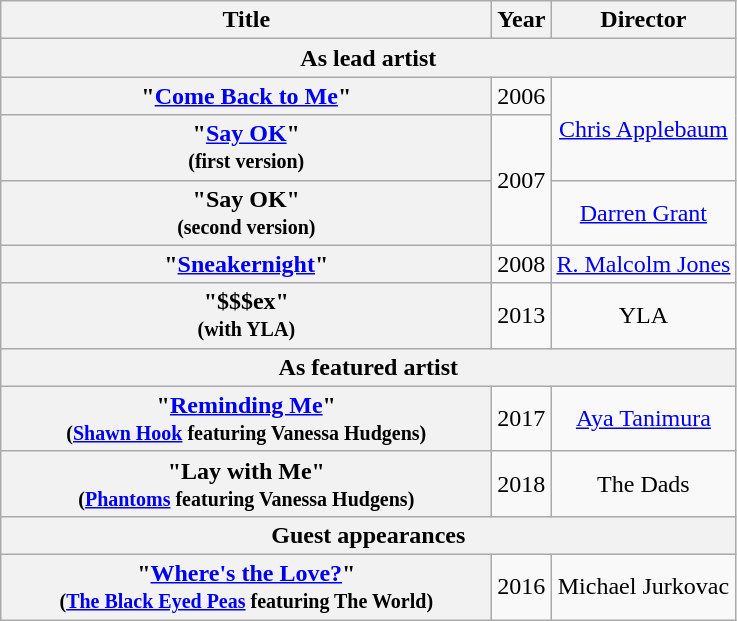<table class="wikitable plainrowheaders" style="text-align:center;">
<tr>
<th scope="col" style="width:20em;">Title</th>
<th scope="col" style="width:1em;">Year</th>
<th scope="col">Director</th>
</tr>
<tr>
<th scope="col" colspan="3">As lead artist</th>
</tr>
<tr>
<th scope="row">"<a href='#'>Come Back to Me</a>"</th>
<td>2006</td>
<td rowspan="2"><a href='#'>Chris Applebaum</a></td>
</tr>
<tr>
<th scope="row">"<a href='#'>Say OK</a>"<br><small>(first version)</small></th>
<td rowspan="2">2007</td>
</tr>
<tr>
<th scope="row">"Say OK"<br><small>(second version)</small></th>
<td><a href='#'>Darren Grant</a></td>
</tr>
<tr>
<th scope="row">"<a href='#'>Sneakernight</a>"</th>
<td>2008</td>
<td><a href='#'>R. Malcolm Jones</a></td>
</tr>
<tr>
<th scope="row">"$$$ex"<br><small>(with YLA)</small></th>
<td>2013</td>
<td>YLA</td>
</tr>
<tr>
<th scope="col" colspan="3">As featured artist</th>
</tr>
<tr>
<th scope="row">"<a href='#'>Reminding Me</a>"<br><small>(<a href='#'>Shawn Hook</a> featuring Vanessa Hudgens)</small></th>
<td>2017</td>
<td><a href='#'>Aya Tanimura</a></td>
</tr>
<tr>
<th scope="row">"Lay with Me"<br><small>(<a href='#'>Phantoms</a> featuring Vanessa Hudgens)</small></th>
<td>2018</td>
<td>The Dads</td>
</tr>
<tr>
<th scope="col" colspan="3">Guest appearances</th>
</tr>
<tr>
<th scope="row">"<a href='#'>Where's the Love?</a>"<br><small>(<a href='#'>The Black Eyed Peas</a> featuring The World)</small></th>
<td>2016</td>
<td>Michael Jurkovac</td>
</tr>
</table>
